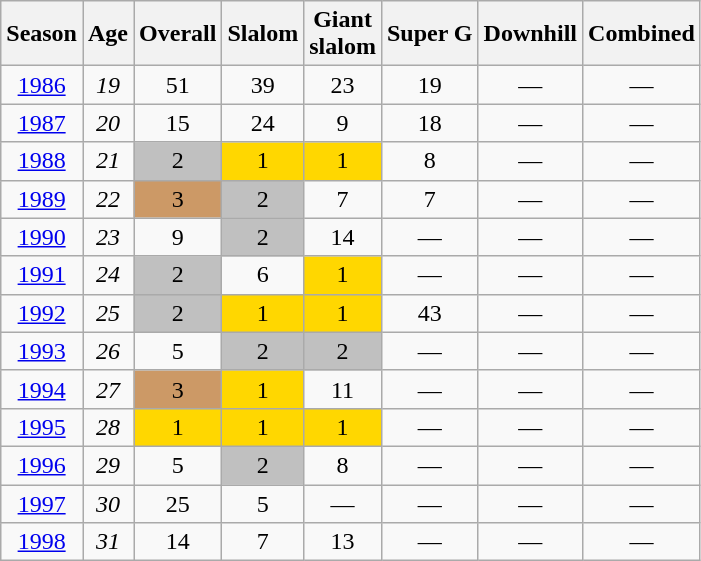<table class=wikitable style="text-align:center">
<tr>
<th>Season</th>
<th>Age</th>
<th>Overall</th>
<th>Slalom</th>
<th>Giant<br>slalom</th>
<th>Super G</th>
<th>Downhill</th>
<th>Combined</th>
</tr>
<tr>
<td><a href='#'>1986</a></td>
<td><em>19</em></td>
<td>51</td>
<td>39</td>
<td>23</td>
<td>19</td>
<td>—</td>
<td>—</td>
</tr>
<tr>
<td><a href='#'>1987</a></td>
<td><em>20</em></td>
<td>15</td>
<td>24</td>
<td>9</td>
<td>18</td>
<td>—</td>
<td>—</td>
</tr>
<tr>
<td><a href='#'>1988</a></td>
<td><em>21</em></td>
<td bgcolor="silver">2</td>
<td bgcolor="gold">1</td>
<td bgcolor="gold">1</td>
<td>8</td>
<td>—</td>
<td>—</td>
</tr>
<tr>
<td><a href='#'>1989</a></td>
<td><em>22</em></td>
<td bgcolor="cc9966">3</td>
<td bgcolor="silver">2</td>
<td>7</td>
<td>7</td>
<td>—</td>
<td>—</td>
</tr>
<tr>
<td><a href='#'>1990</a></td>
<td><em>23</em></td>
<td>9</td>
<td bgcolor="silver">2</td>
<td>14</td>
<td>—</td>
<td>—</td>
<td>—</td>
</tr>
<tr>
<td><a href='#'>1991</a></td>
<td><em>24</em></td>
<td bgcolor="silver">2</td>
<td>6</td>
<td bgcolor="gold">1</td>
<td>—</td>
<td>—</td>
<td>—</td>
</tr>
<tr>
<td><a href='#'>1992</a></td>
<td><em>25</em></td>
<td bgcolor="silver">2</td>
<td bgcolor="gold">1</td>
<td bgcolor="gold">1</td>
<td>43</td>
<td>—</td>
<td>—</td>
</tr>
<tr>
<td><a href='#'>1993</a></td>
<td><em>26</em></td>
<td>5</td>
<td bgcolor="silver">2</td>
<td bgcolor="silver">2</td>
<td>—</td>
<td>—</td>
<td>—</td>
</tr>
<tr>
<td><a href='#'>1994</a></td>
<td><em>27</em></td>
<td bgcolor="cc9966">3</td>
<td bgcolor="gold">1</td>
<td>11</td>
<td>—</td>
<td>—</td>
<td>—</td>
</tr>
<tr>
<td><a href='#'>1995</a></td>
<td><em>28</em></td>
<td bgcolor="gold">1</td>
<td bgcolor="gold">1</td>
<td bgcolor="gold">1</td>
<td>—</td>
<td>—</td>
<td>—</td>
</tr>
<tr>
<td><a href='#'>1996</a></td>
<td><em>29</em></td>
<td>5</td>
<td bgcolor="silver">2</td>
<td>8</td>
<td>—</td>
<td>—</td>
<td>—</td>
</tr>
<tr>
<td><a href='#'>1997</a></td>
<td><em>30</em></td>
<td>25</td>
<td>5</td>
<td>—</td>
<td>—</td>
<td>—</td>
<td>—</td>
</tr>
<tr>
<td><a href='#'>1998</a></td>
<td><em>31</em></td>
<td>14</td>
<td>7</td>
<td>13</td>
<td>—</td>
<td>—</td>
<td>—</td>
</tr>
</table>
